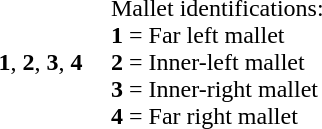<table>
<tr>
<td><strong>1</strong>, <strong>2</strong>, <strong>3</strong>, <strong>4</strong></td>
<td style="padding-left:1em;">Mallet identifications:<br><strong>1</strong> = Far left mallet <br><strong>2</strong> = Inner-left mallet <br><strong>3</strong> = Inner-right mallet <br><strong>4</strong> = Far right mallet</td>
</tr>
</table>
